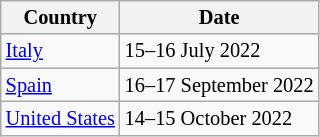<table class="wikitable" style="font-size: 85%;">
<tr>
<th>Country</th>
<th>Date</th>
</tr>
<tr>
<td> <a href='#'>Italy</a></td>
<td>15–16 July 2022</td>
</tr>
<tr>
<td> <a href='#'>Spain</a></td>
<td>16–17 September 2022</td>
</tr>
<tr>
<td> <a href='#'>United States</a></td>
<td>14–15 October 2022</td>
</tr>
</table>
